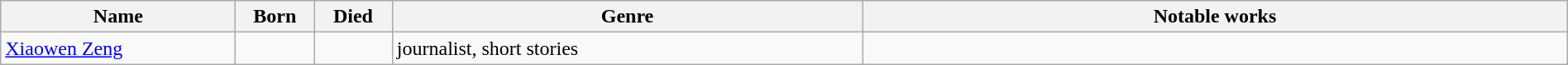<table class="wikitable sortable" style="text-align:left; line-height:18px; width:100%;">
<tr>
<th scope="col" style="width:15%;">Name</th>
<th scope="col" style="width:5%;">Born</th>
<th scope="col" style="width:5%;">Died</th>
<th scope="col" style="width:30%;">Genre</th>
<th scope="col" style="width:45%;">Notable works</th>
</tr>
<tr>
<td scope="row"><a href='#'>Xiaowen Zeng</a></td>
<td></td>
<td></td>
<td>journalist, short stories</td>
<td></td>
</tr>
</table>
